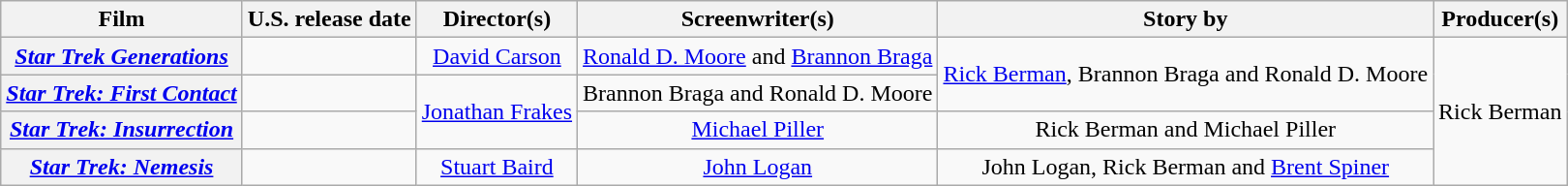<table class="wikitable plainrowheaders" style="text-align:center;">
<tr>
<th>Film</th>
<th>U.S. release date</th>
<th>Director(s)</th>
<th>Screenwriter(s)</th>
<th>Story by</th>
<th>Producer(s)<br></th>
</tr>
<tr>
<th scope="row"><em><a href='#'>Star Trek Generations</a></em></th>
<td style="text-align:left;"></td>
<td><a href='#'>David Carson</a></td>
<td><a href='#'>Ronald D. Moore</a> and <a href='#'>Brannon Braga</a></td>
<td rowspan="2"><a href='#'>Rick Berman</a>, Brannon Braga and Ronald D. Moore</td>
<td rowspan="4">Rick Berman</td>
</tr>
<tr>
<th scope="row"><em><a href='#'>Star Trek: First Contact</a></em></th>
<td style="text-align:left;"></td>
<td rowspan="2"><a href='#'>Jonathan Frakes</a></td>
<td>Brannon Braga and Ronald D. Moore</td>
</tr>
<tr>
<th scope="row"><em><a href='#'>Star Trek: Insurrection</a></em></th>
<td style="text-align:left;"></td>
<td><a href='#'>Michael Piller</a></td>
<td>Rick Berman and Michael Piller</td>
</tr>
<tr>
<th scope="row"><em><a href='#'>Star Trek: Nemesis</a></em></th>
<td style="text-align:left;"></td>
<td><a href='#'>Stuart Baird</a></td>
<td><a href='#'>John Logan</a></td>
<td>John Logan, Rick Berman and <a href='#'>Brent Spiner</a><br></td>
</tr>
</table>
